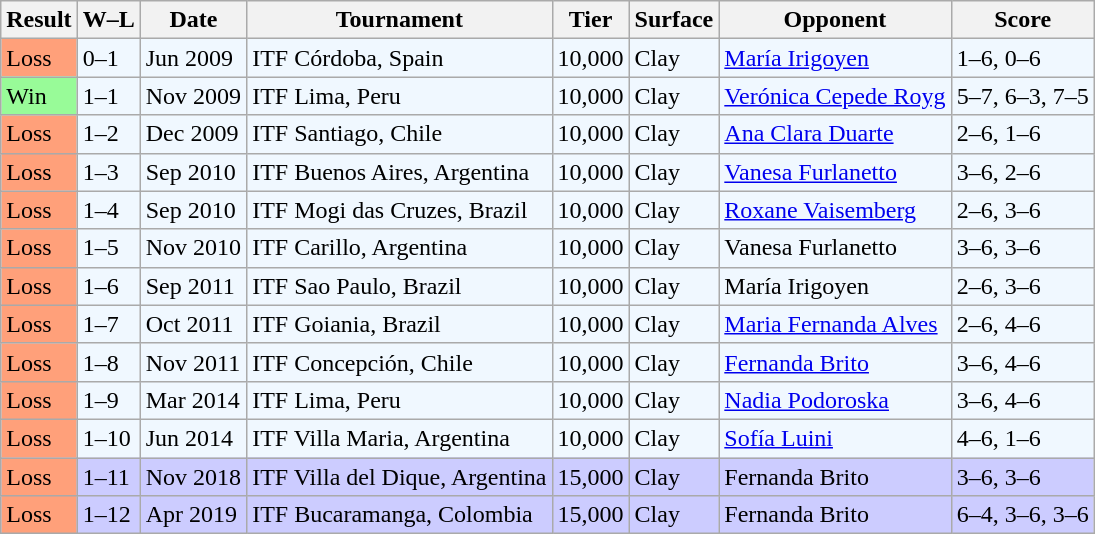<table class="sortable wikitable">
<tr>
<th>Result</th>
<th class="unsortable">W–L</th>
<th>Date</th>
<th>Tournament</th>
<th>Tier</th>
<th>Surface</th>
<th>Opponent</th>
<th class="unsortable">Score</th>
</tr>
<tr style="background:#f0f8ff;">
<td bgcolor=#ffa07a>Loss</td>
<td>0–1</td>
<td>Jun 2009</td>
<td bgcolor=#f0f8ff>ITF Córdoba, Spain</td>
<td bgcolor=#f0f8ff>10,000</td>
<td>Clay</td>
<td> <a href='#'>María Irigoyen</a></td>
<td>1–6, 0–6</td>
</tr>
<tr style="background:#f0f8ff;">
<td bgcolor=#98FB98>Win</td>
<td>1–1</td>
<td>Nov 2009</td>
<td bgcolor=#f0f8ff>ITF Lima, Peru</td>
<td bgcolor=#f0f8ff>10,000</td>
<td>Clay</td>
<td> <a href='#'>Verónica Cepede Royg</a></td>
<td>5–7, 6–3, 7–5</td>
</tr>
<tr style="background:#f0f8ff;">
<td bgcolor=#ffa07a>Loss</td>
<td>1–2</td>
<td>Dec 2009</td>
<td bgcolor=#f0f8ff>ITF Santiago, Chile</td>
<td bgcolor=#f0f8ff>10,000</td>
<td>Clay</td>
<td> <a href='#'>Ana Clara Duarte</a></td>
<td>2–6, 1–6</td>
</tr>
<tr style="background:#f0f8ff;">
<td bgcolor=#ffa07a>Loss</td>
<td>1–3</td>
<td>Sep 2010</td>
<td bgcolor=#f0f8ff>ITF Buenos Aires, Argentina</td>
<td bgcolor=#f0f8ff>10,000</td>
<td>Clay</td>
<td> <a href='#'>Vanesa Furlanetto</a></td>
<td>3–6, 2–6</td>
</tr>
<tr style="background:#f0f8ff;">
<td bgcolor=#ffa07a>Loss</td>
<td>1–4</td>
<td>Sep 2010</td>
<td bgcolor=#f0f8ff>ITF Mogi das Cruzes, Brazil</td>
<td bgcolor=#f0f8ff>10,000</td>
<td>Clay</td>
<td> <a href='#'>Roxane Vaisemberg</a></td>
<td>2–6, 3–6</td>
</tr>
<tr style="background:#f0f8ff;">
<td bgcolor=#ffa07a>Loss</td>
<td>1–5</td>
<td>Nov 2010</td>
<td bgcolor=#f0f8ff>ITF Carillo, Argentina</td>
<td bgcolor=#f0f8ff>10,000</td>
<td>Clay</td>
<td> Vanesa Furlanetto</td>
<td>3–6, 3–6</td>
</tr>
<tr style="background:#f0f8ff;">
<td bgcolor=#ffa07a>Loss</td>
<td>1–6</td>
<td>Sep 2011</td>
<td bgcolor=#f0f8ff>ITF Sao Paulo, Brazil</td>
<td bgcolor=#f0f8ff>10,000</td>
<td>Clay</td>
<td> María Irigoyen</td>
<td>2–6, 3–6</td>
</tr>
<tr style="background:#f0f8ff;">
<td bgcolor=#ffa07a>Loss</td>
<td>1–7</td>
<td>Oct 2011</td>
<td bgcolor=#f0f8ff>ITF Goiania, Brazil</td>
<td bgcolor=#f0f8ff>10,000</td>
<td>Clay</td>
<td> <a href='#'>Maria Fernanda Alves</a></td>
<td>2–6, 4–6</td>
</tr>
<tr style="background:#f0f8ff;">
<td bgcolor=#ffa07a>Loss</td>
<td>1–8</td>
<td>Nov 2011</td>
<td bgcolor=#f0f8ff>ITF Concepción, Chile</td>
<td bgcolor=#f0f8ff>10,000</td>
<td>Clay</td>
<td> <a href='#'>Fernanda Brito</a></td>
<td>3–6, 4–6</td>
</tr>
<tr style="background:#f0f8ff;">
<td bgcolor=#ffa07a>Loss</td>
<td>1–9</td>
<td>Mar 2014</td>
<td bgcolor=#f0f8ff>ITF Lima, Peru</td>
<td bgcolor=#f0f8ff>10,000</td>
<td>Clay</td>
<td> <a href='#'>Nadia Podoroska</a></td>
<td>3–6, 4–6</td>
</tr>
<tr style="background:#f0f8ff;">
<td bgcolor=#ffa07a>Loss</td>
<td>1–10</td>
<td>Jun 2014</td>
<td bgcolor=#f0f8ff>ITF Villa Maria, Argentina</td>
<td bgcolor=#f0f8ff>10,000</td>
<td>Clay</td>
<td> <a href='#'>Sofía Luini</a></td>
<td>4–6, 1–6</td>
</tr>
<tr style="background:#ccccff;">
<td bgcolor=#ffa07a>Loss</td>
<td>1–11</td>
<td>Nov 2018</td>
<td bgcolor=#ccccff>ITF Villa del Dique, Argentina</td>
<td bgcolor=#ccccff>15,000</td>
<td>Clay</td>
<td> Fernanda Brito</td>
<td>3–6, 3–6</td>
</tr>
<tr style="background:#ccccff;">
<td bgcolor=#ffa07a>Loss</td>
<td>1–12</td>
<td>Apr 2019</td>
<td bgcolor=#ccccff>ITF Bucaramanga, Colombia</td>
<td bgcolor=#ccccff>15,000</td>
<td>Clay</td>
<td> Fernanda Brito</td>
<td>6–4, 3–6, 3–6</td>
</tr>
</table>
